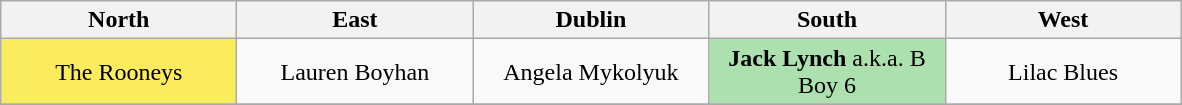<table class="wikitable">
<tr>
<th width="150" rowspan="1">North</th>
<th width="150" rowspan="1">East</th>
<th width="150" rowspan="1">Dublin</th>
<th width="150" rowspan="1">South</th>
<th width="150" rowspan="1">West</th>
</tr>
<tr>
<td style="background:#FBEC5D;" align="center">The Rooneys</td>
<td align="center">Lauren Boyhan</td>
<td align="center">Angela Mykolyuk</td>
<td style="background:#ACE1AF;" align="center"><strong>Jack Lynch</strong> a.k.a. B Boy 6</td>
<td align="center">Lilac Blues</td>
</tr>
<tr>
</tr>
</table>
